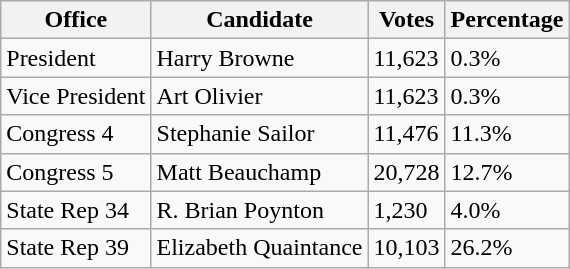<table class="wikitable">
<tr>
<th>Office</th>
<th>Candidate</th>
<th>Votes</th>
<th>Percentage</th>
</tr>
<tr>
<td>President</td>
<td>Harry Browne</td>
<td>11,623</td>
<td>0.3%</td>
</tr>
<tr>
<td>Vice President</td>
<td>Art Olivier</td>
<td>11,623</td>
<td>0.3%</td>
</tr>
<tr>
<td>Congress 4</td>
<td>Stephanie Sailor</td>
<td>11,476</td>
<td>11.3%</td>
</tr>
<tr>
<td>Congress 5</td>
<td>Matt Beauchamp</td>
<td>20,728</td>
<td>12.7%</td>
</tr>
<tr>
<td>State Rep 34</td>
<td>R. Brian Poynton</td>
<td>1,230</td>
<td>4.0%</td>
</tr>
<tr>
<td>State Rep 39</td>
<td>Elizabeth Quaintance</td>
<td>10,103</td>
<td>26.2%</td>
</tr>
</table>
